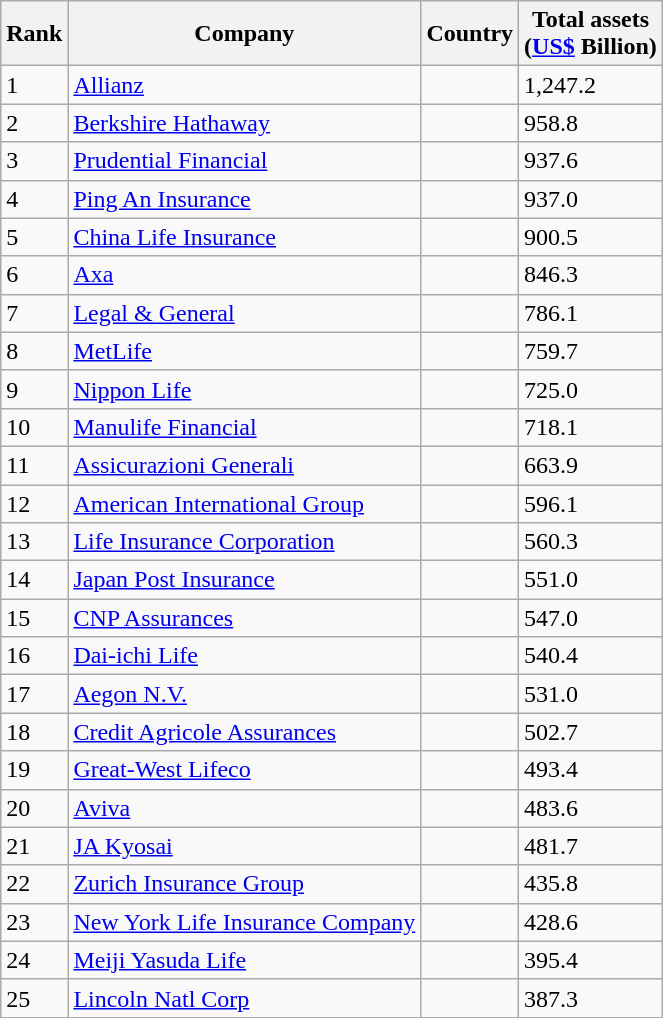<table class="wikitable sortable">
<tr>
<th>Rank</th>
<th>Company</th>
<th>Country</th>
<th>Total assets <br>(<a href='#'>US$</a> Billion)</th>
</tr>
<tr>
<td>1</td>
<td><a href='#'>Allianz</a></td>
<td></td>
<td>1,247.2</td>
</tr>
<tr>
<td>2</td>
<td><a href='#'>Berkshire Hathaway</a></td>
<td></td>
<td>958.8</td>
</tr>
<tr>
<td>3</td>
<td><a href='#'>Prudential Financial</a></td>
<td></td>
<td>937.6</td>
</tr>
<tr>
<td>4</td>
<td><a href='#'>Ping An Insurance</a></td>
<td></td>
<td>937.0</td>
</tr>
<tr>
<td>5</td>
<td><a href='#'>China Life Insurance</a></td>
<td></td>
<td>900.5</td>
</tr>
<tr>
<td>6</td>
<td><a href='#'>Axa</a></td>
<td></td>
<td>846.3</td>
</tr>
<tr>
<td>7</td>
<td><a href='#'>Legal & General</a></td>
<td></td>
<td>786.1</td>
</tr>
<tr>
<td>8</td>
<td><a href='#'>MetLife</a></td>
<td></td>
<td>759.7</td>
</tr>
<tr>
<td>9</td>
<td><a href='#'>Nippon Life</a></td>
<td></td>
<td>725.0</td>
</tr>
<tr>
<td>10</td>
<td><a href='#'>Manulife Financial</a></td>
<td></td>
<td>718.1</td>
</tr>
<tr>
<td>11</td>
<td><a href='#'>Assicurazioni Generali</a></td>
<td></td>
<td>663.9</td>
</tr>
<tr>
<td>12</td>
<td><a href='#'>American International Group</a></td>
<td></td>
<td>596.1</td>
</tr>
<tr>
<td>13</td>
<td><a href='#'>Life Insurance Corporation</a></td>
<td></td>
<td>560.3</td>
</tr>
<tr>
<td>14</td>
<td><a href='#'>Japan Post Insurance</a></td>
<td></td>
<td>551.0</td>
</tr>
<tr>
<td>15</td>
<td><a href='#'>CNP Assurances</a></td>
<td></td>
<td>547.0</td>
</tr>
<tr>
<td>16</td>
<td><a href='#'>Dai-ichi Life</a></td>
<td></td>
<td>540.4</td>
</tr>
<tr>
<td>17</td>
<td><a href='#'>Aegon N.V.</a></td>
<td></td>
<td>531.0</td>
</tr>
<tr>
<td>18</td>
<td><a href='#'>Credit Agricole Assurances</a></td>
<td></td>
<td>502.7</td>
</tr>
<tr>
<td>19</td>
<td><a href='#'>Great-West Lifeco</a></td>
<td></td>
<td>493.4</td>
</tr>
<tr>
<td>20</td>
<td><a href='#'>Aviva</a></td>
<td></td>
<td>483.6</td>
</tr>
<tr>
<td>21</td>
<td><a href='#'>JA Kyosai</a></td>
<td></td>
<td>481.7</td>
</tr>
<tr>
<td>22</td>
<td><a href='#'>Zurich Insurance Group</a></td>
<td></td>
<td>435.8</td>
</tr>
<tr>
<td>23</td>
<td><a href='#'>New York Life Insurance Company</a></td>
<td></td>
<td>428.6</td>
</tr>
<tr>
<td>24</td>
<td><a href='#'>Meiji Yasuda Life</a></td>
<td></td>
<td>395.4</td>
</tr>
<tr>
<td>25</td>
<td><a href='#'>Lincoln Natl Corp</a></td>
<td></td>
<td>387.3</td>
</tr>
</table>
